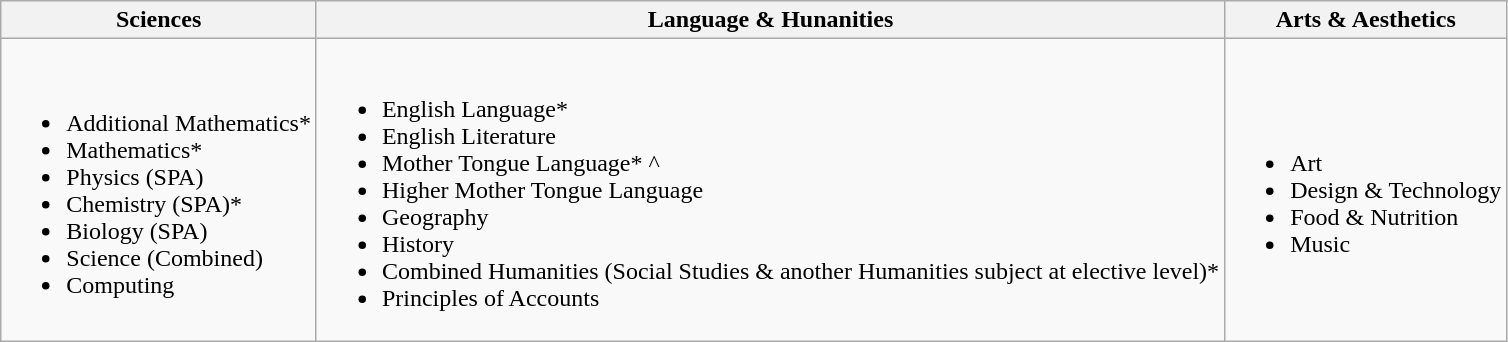<table class="wikitable">
<tr>
<th>Sciences</th>
<th><strong>Language & Hunanities</strong></th>
<th><strong>Arts & Aesthetics</strong></th>
</tr>
<tr>
<td><br><ul><li>Additional Mathematics*</li><li>Mathematics*</li><li>Physics (SPA)</li><li>Chemistry (SPA)*</li><li>Biology (SPA)</li><li>Science (Combined)</li><li>Computing</li></ul></td>
<td><br><ul><li>English Language*</li><li>English Literature</li><li>Mother Tongue Language* ^</li><li>Higher Mother Tongue Language</li><li>Geography</li><li>History</li><li>Combined Humanities (Social Studies & another Humanities subject at elective level)*</li><li>Principles of Accounts</li></ul></td>
<td><br><ul><li>Art</li><li>Design & Technology</li><li>Food & Nutrition</li><li>Music</li></ul></td>
</tr>
</table>
